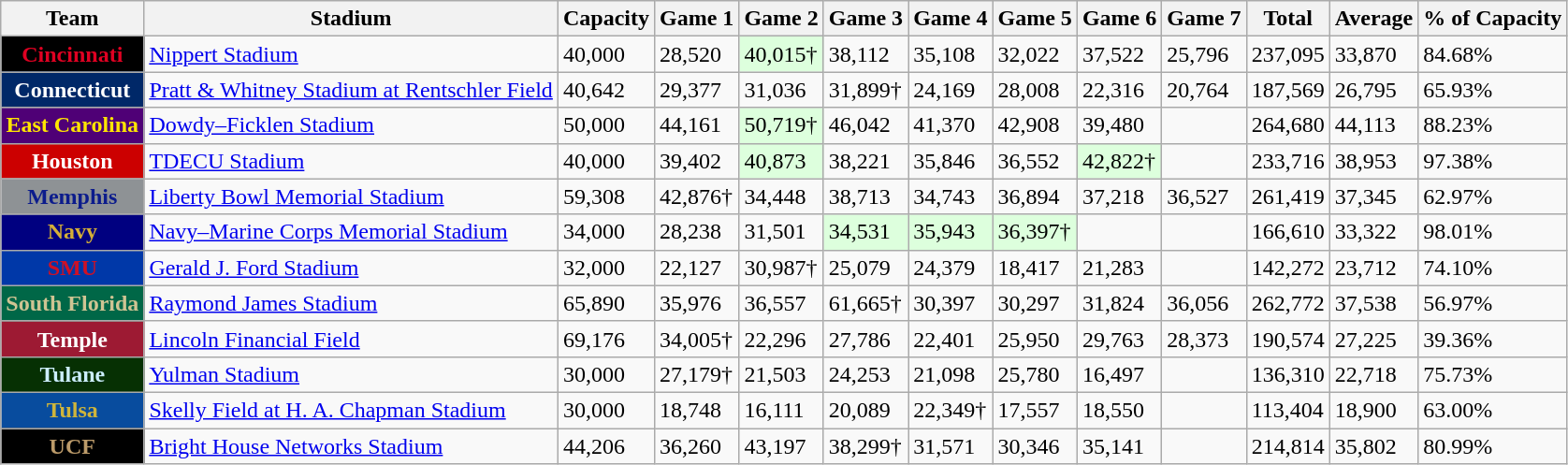<table class="wikitable sortable">
<tr>
<th>Team</th>
<th>Stadium</th>
<th>Capacity</th>
<th>Game 1</th>
<th>Game 2</th>
<th>Game 3</th>
<th>Game 4</th>
<th>Game 5</th>
<th>Game 6</th>
<th>Game 7</th>
<th>Total</th>
<th>Average</th>
<th>% of Capacity</th>
</tr>
<tr>
<th style="background:#000000; color:#e00122;"><strong>Cincinnati</strong></th>
<td><a href='#'>Nippert Stadium</a></td>
<td>40,000</td>
<td>28,520</td>
<td style="background:#DDFFDD;">40,015†</td>
<td>38,112</td>
<td>35,108</td>
<td>32,022</td>
<td>37,522</td>
<td>25,796</td>
<td>237,095</td>
<td>33,870</td>
<td>84.68%</td>
</tr>
<tr>
<th style="background:#002868; color:white;"><strong>Connecticut</strong></th>
<td><a href='#'>Pratt & Whitney Stadium at Rentschler Field</a></td>
<td>40,642</td>
<td>29,377</td>
<td>31,036</td>
<td>31,899†</td>
<td>24,169</td>
<td>28,008</td>
<td>22,316</td>
<td>20,764</td>
<td>187,569</td>
<td>26,795</td>
<td>65.93%</td>
</tr>
<tr>
<th style="background:#4F0076; color:#FFE600;"><strong>East Carolina</strong></th>
<td><a href='#'>Dowdy–Ficklen Stadium</a></td>
<td>50,000</td>
<td>44,161</td>
<td style="background:#DDFFDD;">50,719†</td>
<td>46,042</td>
<td>41,370</td>
<td>42,908</td>
<td>39,480</td>
<td align=center></td>
<td>264,680</td>
<td>44,113</td>
<td>88.23%</td>
</tr>
<tr>
<th style="background:#CC0000; color:white;"><strong>Houston</strong></th>
<td><a href='#'>TDECU Stadium</a></td>
<td>40,000</td>
<td>39,402</td>
<td style="background:#DDFFDD;">40,873</td>
<td>38,221</td>
<td>35,846</td>
<td>36,552</td>
<td style="background:#DDFFDD;">42,822†</td>
<td align=center></td>
<td>233,716</td>
<td>38,953</td>
<td>97.38%</td>
</tr>
<tr>
<th style="background:#8E9295; color:#0C1C8C;"><strong>Memphis</strong></th>
<td><a href='#'>Liberty Bowl Memorial Stadium</a></td>
<td>59,308</td>
<td>42,876†</td>
<td>34,448</td>
<td>38,713</td>
<td>34,743</td>
<td>36,894</td>
<td>37,218</td>
<td>36,527</td>
<td>261,419</td>
<td>37,345</td>
<td>62.97%</td>
</tr>
<tr>
<th style="background:#000080; color:#D4AF37;"><strong>Navy</strong></th>
<td><a href='#'>Navy–Marine Corps Memorial Stadium</a></td>
<td>34,000</td>
<td>28,238</td>
<td>31,501</td>
<td style="background:#DDFFDD;">34,531</td>
<td style="background:#DDFFDD;">35,943</td>
<td style="background:#DDFFDD;">36,397†</td>
<td align=center></td>
<td align=center></td>
<td>166,610</td>
<td>33,322</td>
<td>98.01%</td>
</tr>
<tr>
<th style="background:#0038A8; color:#CE1126;"><strong>SMU</strong></th>
<td><a href='#'>Gerald J. Ford Stadium</a></td>
<td>32,000</td>
<td>22,127</td>
<td>30,987†</td>
<td>25,079</td>
<td>24,379</td>
<td>18,417</td>
<td>21,283</td>
<td align=center></td>
<td>142,272</td>
<td>23,712</td>
<td>74.10%</td>
</tr>
<tr>
<th style="background:#006747; color:#CFC493;"><strong>South Florida</strong></th>
<td><a href='#'>Raymond James Stadium</a></td>
<td>65,890</td>
<td>35,976</td>
<td>36,557</td>
<td>61,665†</td>
<td>30,397</td>
<td>30,297</td>
<td>31,824</td>
<td>36,056</td>
<td>262,772</td>
<td>37,538</td>
<td>56.97%</td>
</tr>
<tr>
<th style="background:#9D1A33; color:white;"><strong>Temple</strong></th>
<td><a href='#'>Lincoln Financial Field</a></td>
<td>69,176</td>
<td>34,005†</td>
<td>22,296</td>
<td>27,786</td>
<td>22,401</td>
<td>25,950</td>
<td>29,763</td>
<td>28,373</td>
<td>190,574</td>
<td>27,225</td>
<td>39.36%</td>
</tr>
<tr>
<th style="background:#063003; color:#CCEEFF;"><strong>Tulane</strong></th>
<td><a href='#'>Yulman Stadium</a></td>
<td>30,000</td>
<td>27,179†</td>
<td>21,503</td>
<td>24,253</td>
<td>21,098</td>
<td>25,780</td>
<td>16,497</td>
<td align=center></td>
<td>136,310</td>
<td>22,718</td>
<td>75.73%</td>
</tr>
<tr>
<th style="background:#084c9e; color:#CFB53B;"><strong>Tulsa</strong></th>
<td><a href='#'>Skelly Field at H. A. Chapman Stadium</a></td>
<td>30,000</td>
<td>18,748</td>
<td>16,111</td>
<td>20,089</td>
<td>22,349†</td>
<td>17,557</td>
<td>18,550</td>
<td align=center></td>
<td>113,404</td>
<td>18,900</td>
<td>63.00%</td>
</tr>
<tr>
<th style="background:#000000; color:#BC9B6A;"><strong>UCF</strong></th>
<td><a href='#'>Bright House Networks Stadium</a></td>
<td>44,206</td>
<td>36,260</td>
<td>43,197</td>
<td>38,299†</td>
<td>31,571</td>
<td>30,346</td>
<td>35,141</td>
<td align=center></td>
<td>214,814</td>
<td>35,802</td>
<td>80.99%</td>
</tr>
</table>
